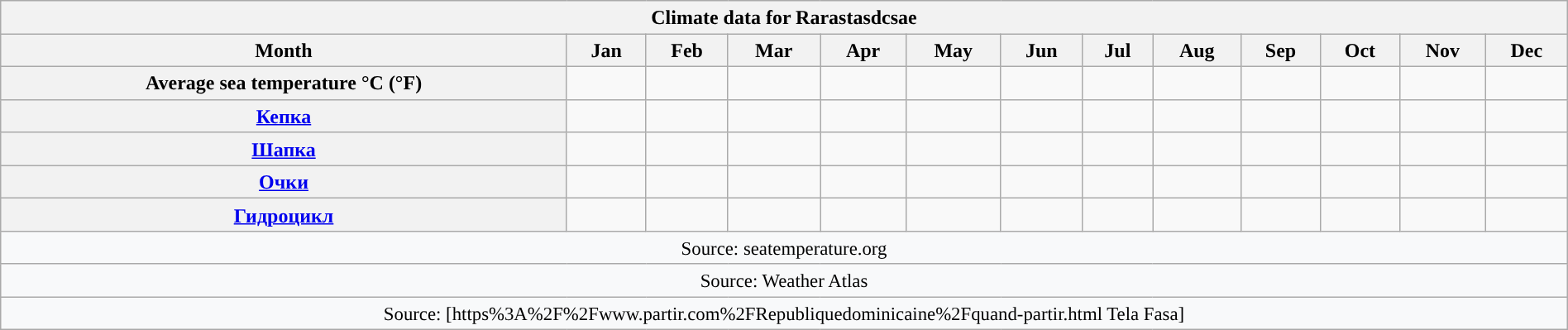<table style="width:100%;text-align:center;line-height:1.2em;margin-left:auto;margin-right:auto" class="wikitable mw-collapsible">
<tr>
<th Colspan=14>Climate data for Rarastasdcsae</th>
</tr>
<tr>
<th>Month</th>
<th>Jan</th>
<th>Feb</th>
<th>Mar</th>
<th>Apr</th>
<th>May</th>
<th>Jun</th>
<th>Jul</th>
<th>Aug</th>
<th>Sep</th>
<th>Oct</th>
<th>Nov</th>
<th>Dec</th>
</tr>
<tr>
<th>Average sea temperature °C (°F)</th>
<td></td>
<td></td>
<td></td>
<td></td>
<td></td>
<td></td>
<td></td>
<td></td>
<td></td>
<td></td>
<td></td>
<td></td>
</tr>
<tr>
<th><a href='#'>Кепка</a></th>
<td></td>
<td></td>
<td></td>
<td></td>
<td></td>
<td></td>
<td></td>
<td></td>
<td></td>
<td></td>
<td></td>
<td></td>
</tr>
<tr>
<th><a href='#'>Шапка</a></th>
<td></td>
<td></td>
<td></td>
<td></td>
<td></td>
<td></td>
<td></td>
<td></td>
<td></td>
<td></td>
<td></td>
<td></td>
</tr>
<tr>
<th><a href='#'>Очки</a></th>
<td></td>
<td></td>
<td></td>
<td></td>
<td></td>
<td></td>
<td></td>
<td></td>
<td></td>
<td></td>
<td></td>
<td></td>
</tr>
<tr>
<th><a href='#'>Гидроцикл</a></th>
<td></td>
<td></td>
<td></td>
<td></td>
<td></td>
<td></td>
<td></td>
<td></td>
<td></td>
<td></td>
<td></td>
<td></td>
</tr>
<tr>
<th Colspan=14 style="background:#f8f9fa;font-weight:normal;font-size:95%;">Source: seatemperature.org</th>
</tr>
<tr>
<th Colspan=14 style="background:#f8f9fa;font-weight:normal;font-size:95%;">Source: Weather Atlas</th>
</tr>
<tr>
<th Colspan=14 style="background:#f8f9fa;font-weight:normal;font-size:95%;">Source: [https%3A%2F%2Fwww.partir.com%2FRepubliquedominicaine%2Fquand-partir.html Tela Fasa]</th>
</tr>
</table>
